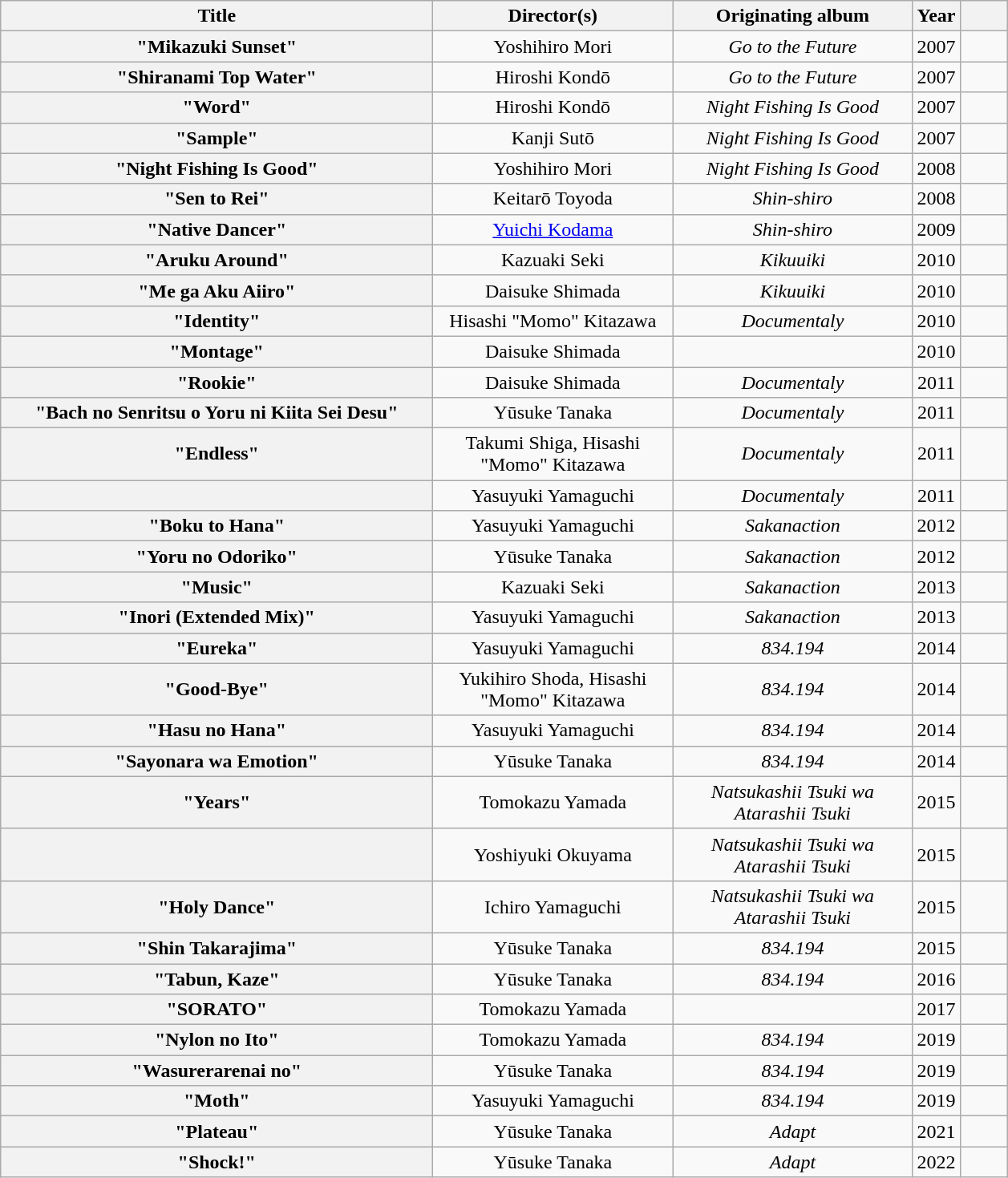<table class="wikitable sortable plainrowheaders" style="text-align: center;">
<tr>
<th scope="col" style="width: 22em;">Title</th>
<th scope="col" style="width: 12em;" class="unsortable">Director(s)</th>
<th scope="col" style="width: 12em;">Originating album</th>
<th scope="col" style="width: 2em;">Year</th>
<th scope="col" style="width: 2em;" class="unsortable"></th>
</tr>
<tr>
<th scope="row">"Mikazuki Sunset"</th>
<td>Yoshihiro Mori</td>
<td><em>Go to the Future</em></td>
<td>2007</td>
<td></td>
</tr>
<tr>
<th scope="row">"Shiranami Top Water"</th>
<td>Hiroshi Kondō</td>
<td><em>Go to the Future</em></td>
<td>2007</td>
<td></td>
</tr>
<tr>
<th scope="row">"Word"</th>
<td>Hiroshi Kondō</td>
<td><em>Night Fishing Is Good</em></td>
<td>2007</td>
<td></td>
</tr>
<tr>
<th scope="row">"Sample"</th>
<td>Kanji Sutō</td>
<td><em>Night Fishing Is Good</em></td>
<td>2007</td>
<td></td>
</tr>
<tr>
<th scope="row">"Night Fishing Is Good"</th>
<td>Yoshihiro Mori</td>
<td><em>Night Fishing Is Good</em></td>
<td>2008</td>
<td></td>
</tr>
<tr>
<th scope="row">"Sen to Rei"</th>
<td>Keitarō Toyoda</td>
<td><em>Shin-shiro</em></td>
<td>2008</td>
<td></td>
</tr>
<tr>
<th scope="row">"Native Dancer"</th>
<td><a href='#'>Yuichi Kodama</a></td>
<td><em>Shin-shiro</em></td>
<td>2009</td>
<td></td>
</tr>
<tr>
<th scope="row">"Aruku Around"</th>
<td>Kazuaki Seki</td>
<td><em>Kikuuiki</em></td>
<td>2010</td>
<td></td>
</tr>
<tr>
<th scope="row">"Me ga Aku Aiiro"</th>
<td>Daisuke Shimada</td>
<td><em>Kikuuiki</em></td>
<td>2010</td>
<td></td>
</tr>
<tr>
<th scope="row">"Identity"</th>
<td>Hisashi "Momo" Kitazawa</td>
<td><em>Documentaly</em></td>
<td>2010</td>
<td></td>
</tr>
<tr>
<th scope="row">"Montage"</th>
<td>Daisuke Shimada</td>
<td></td>
<td>2010</td>
<td></td>
</tr>
<tr>
<th scope="row">"Rookie"</th>
<td>Daisuke Shimada</td>
<td><em>Documentaly</em></td>
<td>2011</td>
<td></td>
</tr>
<tr>
<th scope="row">"Bach no Senritsu o Yoru ni Kiita Sei Desu"</th>
<td>Yūsuke Tanaka</td>
<td><em>Documentaly</em></td>
<td>2011</td>
<td></td>
</tr>
<tr>
<th scope="row">"Endless"</th>
<td>Takumi Shiga, Hisashi "Momo" Kitazawa</td>
<td><em>Documentaly</em></td>
<td>2011</td>
<td></td>
</tr>
<tr>
<th scope="row"></th>
<td>Yasuyuki Yamaguchi</td>
<td><em>Documentaly</em></td>
<td>2011</td>
<td></td>
</tr>
<tr>
<th scope="row">"Boku to Hana"</th>
<td>Yasuyuki Yamaguchi</td>
<td><em>Sakanaction</em></td>
<td>2012</td>
<td></td>
</tr>
<tr>
<th scope="row">"Yoru no Odoriko"</th>
<td>Yūsuke Tanaka</td>
<td><em>Sakanaction</em></td>
<td>2012</td>
<td></td>
</tr>
<tr>
<th scope="row">"Music"</th>
<td>Kazuaki Seki</td>
<td><em>Sakanaction</em></td>
<td>2013</td>
<td></td>
</tr>
<tr>
<th scope="row">"Inori (Extended Mix)"</th>
<td>Yasuyuki Yamaguchi</td>
<td><em>Sakanaction</em></td>
<td>2013</td>
<td></td>
</tr>
<tr>
<th scope="row">"Eureka"</th>
<td>Yasuyuki Yamaguchi</td>
<td><em>834.194</em></td>
<td>2014</td>
<td></td>
</tr>
<tr>
<th scope="row">"Good-Bye"</th>
<td>Yukihiro Shoda, Hisashi "Momo" Kitazawa</td>
<td><em>834.194</em></td>
<td>2014</td>
<td></td>
</tr>
<tr>
<th scope="row">"Hasu no Hana"</th>
<td>Yasuyuki Yamaguchi</td>
<td><em>834.194</em></td>
<td>2014</td>
<td></td>
</tr>
<tr>
<th scope="row">"Sayonara wa Emotion"</th>
<td>Yūsuke Tanaka</td>
<td><em>834.194</em></td>
<td>2014</td>
<td></td>
</tr>
<tr>
<th scope="row">"Years"</th>
<td>Tomokazu Yamada</td>
<td><em>Natsukashii Tsuki wa Atarashii Tsuki</em></td>
<td>2015</td>
<td></td>
</tr>
<tr>
<th scope="row"></th>
<td>Yoshiyuki Okuyama</td>
<td><em>Natsukashii Tsuki wa Atarashii Tsuki</em></td>
<td>2015</td>
<td></td>
</tr>
<tr>
<th scope="row">"Holy Dance"</th>
<td>Ichiro Yamaguchi</td>
<td><em>Natsukashii Tsuki wa Atarashii Tsuki</em></td>
<td>2015</td>
<td></td>
</tr>
<tr>
<th scope="row">"Shin Takarajima"</th>
<td>Yūsuke Tanaka</td>
<td><em>834.194</em></td>
<td>2015</td>
<td></td>
</tr>
<tr>
<th scope="row">"Tabun, Kaze"</th>
<td>Yūsuke Tanaka</td>
<td><em>834.194</em></td>
<td>2016</td>
<td></td>
</tr>
<tr>
<th scope="row">"SORATO"</th>
<td>Tomokazu Yamada</td>
<td></td>
<td>2017</td>
<td></td>
</tr>
<tr>
<th scope="row">"Nylon no Ito"</th>
<td>Tomokazu Yamada</td>
<td><em>834.194</em></td>
<td>2019</td>
<td></td>
</tr>
<tr>
<th scope="row">"Wasurerarenai no"</th>
<td>Yūsuke Tanaka</td>
<td><em>834.194</em></td>
<td>2019</td>
<td></td>
</tr>
<tr>
<th scope="row">"Moth"</th>
<td>Yasuyuki Yamaguchi</td>
<td><em>834.194</em></td>
<td>2019</td>
<td></td>
</tr>
<tr>
<th scope="row">"Plateau"</th>
<td>Yūsuke Tanaka</td>
<td><em>Adapt</em></td>
<td>2021</td>
<td></td>
</tr>
<tr>
<th scope="row">"Shock!"</th>
<td>Yūsuke Tanaka</td>
<td><em>Adapt</em></td>
<td>2022</td>
<td></td>
</tr>
</table>
